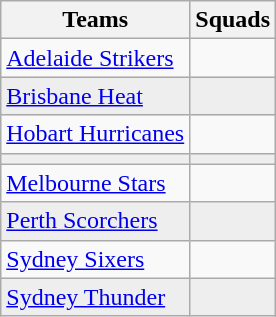<table class="wikitable">
<tr>
<th>Teams</th>
<th>Squads</th>
</tr>
<tr>
<td> <a href='#'>Adelaide Strikers</a></td>
<td></td>
</tr>
<tr style="background:#eee;">
<td> <a href='#'>Brisbane Heat</a></td>
<td></td>
</tr>
<tr>
<td> <a href='#'>Hobart Hurricanes</a></td>
<td></td>
</tr>
<tr style="background:#eee;">
<td></td>
<td></td>
</tr>
<tr>
<td> <a href='#'>Melbourne Stars</a></td>
<td></td>
</tr>
<tr style="background:#eee;">
<td> <a href='#'>Perth Scorchers</a></td>
<td></td>
</tr>
<tr>
<td> <a href='#'>Sydney Sixers</a></td>
<td></td>
</tr>
<tr style="background:#eee;">
<td> <a href='#'>Sydney Thunder</a></td>
<td></td>
</tr>
</table>
